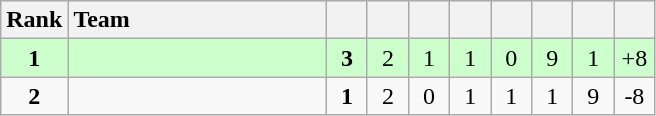<table class="wikitable" style="text-align: center;">
<tr>
<th width=30>Rank</th>
<th style="width:165px; text-align:left;">Team</th>
<th width=20></th>
<th width=20></th>
<th width=20></th>
<th width=20></th>
<th width=20></th>
<th width=20></th>
<th width=20></th>
<th width=20></th>
</tr>
<tr style="background:#cfc;">
<td><strong>1</strong></td>
<td style="text-align:left;"></td>
<td><strong>3</strong></td>
<td>2</td>
<td>1</td>
<td>1</td>
<td>0</td>
<td>9</td>
<td>1</td>
<td>+8</td>
</tr>
<tr>
<td><strong>2</strong></td>
<td style="text-align:left;"></td>
<td><strong>1</strong></td>
<td>2</td>
<td>0</td>
<td>1</td>
<td>1</td>
<td>1</td>
<td>9</td>
<td>-8</td>
</tr>
</table>
